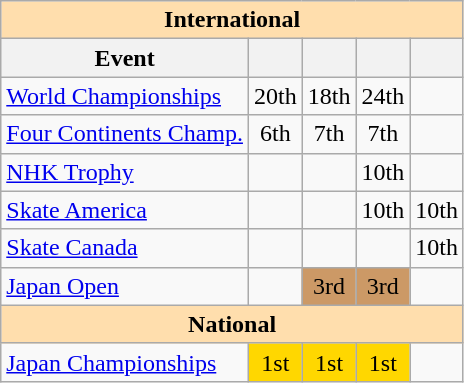<table class="wikitable" style="text-align:center">
<tr>
<th style="background-color: #ffdead; " colspan=5 align=center>International</th>
</tr>
<tr>
<th>Event</th>
<th></th>
<th></th>
<th></th>
<th></th>
</tr>
<tr>
<td align=left><a href='#'>World Championships</a></td>
<td>20th</td>
<td>18th</td>
<td>24th</td>
<td></td>
</tr>
<tr>
<td align=left><a href='#'>Four Continents Champ.</a></td>
<td>6th</td>
<td>7th</td>
<td>7th</td>
<td></td>
</tr>
<tr>
<td align=left> <a href='#'>NHK Trophy</a></td>
<td></td>
<td></td>
<td>10th</td>
<td></td>
</tr>
<tr>
<td align=left> <a href='#'>Skate America</a></td>
<td></td>
<td></td>
<td>10th</td>
<td>10th</td>
</tr>
<tr>
<td align=left> <a href='#'>Skate Canada</a></td>
<td></td>
<td></td>
<td></td>
<td>10th</td>
</tr>
<tr>
<td align=left><a href='#'>Japan Open</a></td>
<td></td>
<td bgcolor=cc9966>3rd</td>
<td bgcolor=cc9966>3rd</td>
<td></td>
</tr>
<tr>
<th style="background-color: #ffdead; " colspan=5 align=center>National</th>
</tr>
<tr>
<td align=left><a href='#'>Japan Championships</a></td>
<td bgcolor=gold>1st</td>
<td bgcolor=gold>1st</td>
<td bgcolor=gold>1st</td>
<td></td>
</tr>
</table>
